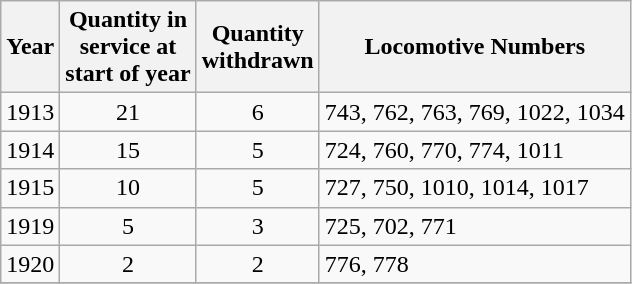<table class=wikitable style=text-align:center>
<tr>
<th>Year</th>
<th>Quantity in<br>service at<br>start of year</th>
<th>Quantity<br>withdrawn</th>
<th>Locomotive Numbers</th>
</tr>
<tr>
<td>1913</td>
<td>21</td>
<td>6</td>
<td style=text-align:left>743, 762, 763, 769, 1022, 1034</td>
</tr>
<tr>
<td>1914</td>
<td>15</td>
<td>5</td>
<td style=text-align:left>724, 760, 770, 774, 1011</td>
</tr>
<tr>
<td>1915</td>
<td>10</td>
<td>5</td>
<td style=text-align:left>727, 750, 1010, 1014, 1017</td>
</tr>
<tr>
<td>1919</td>
<td>5</td>
<td>3</td>
<td style=text-align:left>725, 702, 771</td>
</tr>
<tr>
<td>1920</td>
<td>2</td>
<td>2</td>
<td style=text-align:left>776, 778</td>
</tr>
<tr>
</tr>
</table>
